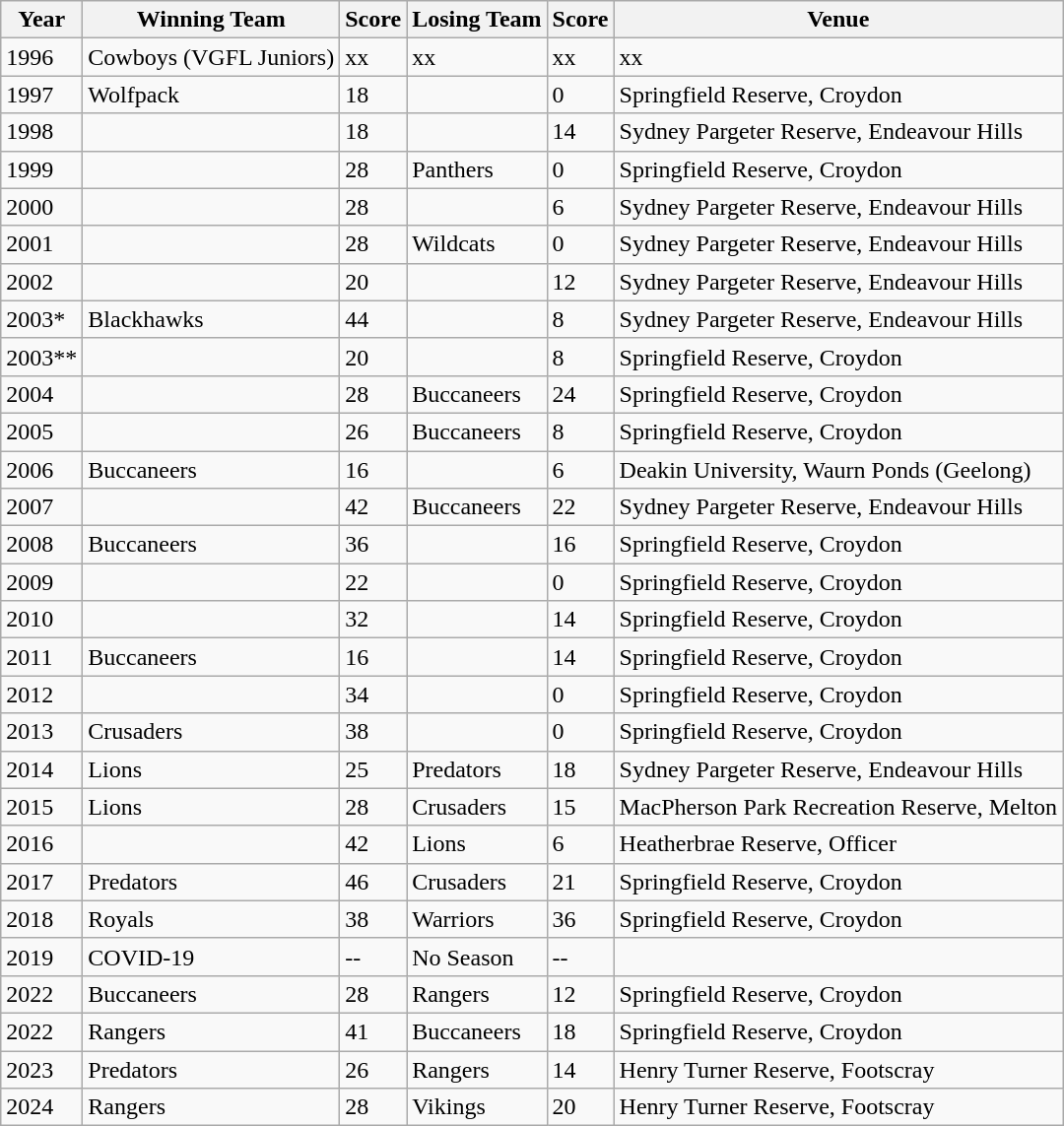<table class="wikitable">
<tr>
<th>Year</th>
<th>Winning Team</th>
<th>Score</th>
<th>Losing Team</th>
<th>Score</th>
<th>Venue</th>
</tr>
<tr>
<td>1996</td>
<td>Cowboys (VGFL Juniors)</td>
<td>xx</td>
<td>xx</td>
<td>xx</td>
<td>xx</td>
</tr>
<tr>
<td>1997</td>
<td>Wolfpack</td>
<td>18</td>
<td></td>
<td>0</td>
<td>Springfield Reserve, Croydon</td>
</tr>
<tr>
<td>1998</td>
<td></td>
<td>18</td>
<td></td>
<td>14</td>
<td>Sydney Pargeter Reserve, Endeavour Hills</td>
</tr>
<tr>
<td>1999</td>
<td></td>
<td>28</td>
<td>Panthers</td>
<td>0</td>
<td>Springfield Reserve, Croydon</td>
</tr>
<tr>
<td>2000</td>
<td></td>
<td>28</td>
<td></td>
<td>6</td>
<td>Sydney Pargeter Reserve, Endeavour Hills</td>
</tr>
<tr>
<td>2001</td>
<td></td>
<td>28</td>
<td>Wildcats</td>
<td>0</td>
<td>Sydney Pargeter Reserve, Endeavour Hills</td>
</tr>
<tr>
<td>2002</td>
<td></td>
<td>20</td>
<td></td>
<td>12</td>
<td>Sydney Pargeter Reserve, Endeavour Hills</td>
</tr>
<tr>
<td>2003*</td>
<td>Blackhawks</td>
<td>44</td>
<td></td>
<td>8</td>
<td>Sydney Pargeter Reserve, Endeavour Hills</td>
</tr>
<tr>
<td>2003**</td>
<td></td>
<td>20</td>
<td></td>
<td>8</td>
<td>Springfield Reserve, Croydon</td>
</tr>
<tr>
<td>2004</td>
<td></td>
<td>28</td>
<td>Buccaneers</td>
<td>24</td>
<td>Springfield Reserve, Croydon</td>
</tr>
<tr>
<td>2005</td>
<td></td>
<td>26</td>
<td>Buccaneers</td>
<td>8</td>
<td>Springfield Reserve, Croydon</td>
</tr>
<tr>
<td>2006</td>
<td>Buccaneers</td>
<td>16</td>
<td></td>
<td>6</td>
<td>Deakin University, Waurn Ponds (Geelong)</td>
</tr>
<tr>
<td>2007</td>
<td></td>
<td>42</td>
<td>Buccaneers</td>
<td>22</td>
<td>Sydney Pargeter Reserve, Endeavour Hills</td>
</tr>
<tr>
<td>2008</td>
<td>Buccaneers</td>
<td>36</td>
<td></td>
<td>16</td>
<td>Springfield Reserve, Croydon</td>
</tr>
<tr>
<td>2009</td>
<td></td>
<td>22</td>
<td></td>
<td>0</td>
<td>Springfield Reserve, Croydon</td>
</tr>
<tr>
<td>2010</td>
<td></td>
<td>32</td>
<td></td>
<td>14</td>
<td>Springfield Reserve, Croydon</td>
</tr>
<tr>
<td>2011</td>
<td>Buccaneers</td>
<td>16</td>
<td></td>
<td>14</td>
<td>Springfield Reserve, Croydon</td>
</tr>
<tr>
<td>2012</td>
<td></td>
<td>34</td>
<td></td>
<td>0</td>
<td>Springfield Reserve, Croydon</td>
</tr>
<tr>
<td>2013</td>
<td>Crusaders</td>
<td>38</td>
<td></td>
<td>0</td>
<td>Springfield Reserve, Croydon</td>
</tr>
<tr>
<td>2014</td>
<td>Lions</td>
<td>25</td>
<td>Predators</td>
<td>18</td>
<td>Sydney Pargeter Reserve, Endeavour Hills</td>
</tr>
<tr>
<td>2015</td>
<td>Lions</td>
<td>28</td>
<td>Crusaders</td>
<td>15</td>
<td>MacPherson Park Recreation Reserve, Melton</td>
</tr>
<tr>
<td>2016</td>
<td></td>
<td>42</td>
<td>Lions</td>
<td>6</td>
<td>Heatherbrae Reserve, Officer</td>
</tr>
<tr>
<td>2017</td>
<td>Predators</td>
<td>46</td>
<td>Crusaders</td>
<td>21</td>
<td>Springfield Reserve, Croydon</td>
</tr>
<tr>
<td>2018</td>
<td>Royals</td>
<td>38</td>
<td>Warriors</td>
<td>36</td>
<td>Springfield Reserve, Croydon</td>
</tr>
<tr>
<td>2019</td>
<td>COVID-19</td>
<td>--</td>
<td>No Season</td>
<td>--</td>
<td></td>
</tr>
<tr>
<td>2022</td>
<td>Buccaneers</td>
<td>28</td>
<td>Rangers</td>
<td>12</td>
<td>Springfield Reserve, Croydon</td>
</tr>
<tr>
<td>2022</td>
<td>Rangers</td>
<td>41</td>
<td>Buccaneers</td>
<td>18</td>
<td>Springfield Reserve, Croydon</td>
</tr>
<tr>
<td>2023</td>
<td>Predators</td>
<td>26</td>
<td>Rangers</td>
<td>14</td>
<td>Henry Turner Reserve, Footscray</td>
</tr>
<tr>
<td>2024</td>
<td>Rangers</td>
<td>28</td>
<td>Vikings</td>
<td>20</td>
<td>Henry Turner Reserve, Footscray</td>
</tr>
</table>
